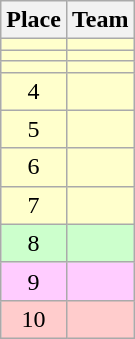<table class="wikitable">
<tr>
<th>Place</th>
<th>Team</th>
</tr>
<tr bgcolor=#ffffcc>
<td align=center></td>
<td></td>
</tr>
<tr bgcolor=#ffffcc>
<td align=center></td>
<td></td>
</tr>
<tr bgcolor=#ffffcc>
<td align=center></td>
<td></td>
</tr>
<tr bgcolor=#ffffcc>
<td align=center>4</td>
<td></td>
</tr>
<tr bgcolor=#ffffcc>
<td align=center>5</td>
<td></td>
</tr>
<tr bgcolor=#ffffcc>
<td align=center>6</td>
<td></td>
</tr>
<tr bgcolor=#ffffcc>
<td align=center>7</td>
<td></td>
</tr>
<tr bgcolor=#ccffcc>
<td align=center>8</td>
<td></td>
</tr>
<tr bgcolor=#ffccff>
<td align=center>9</td>
<td></td>
</tr>
<tr bgcolor=#ffcccc>
<td align=center>10</td>
<td></td>
</tr>
</table>
